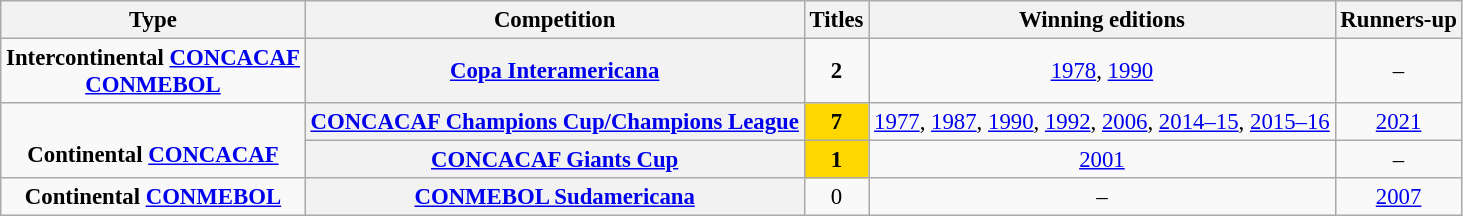<table class="wikitable plainrowheaders" style="font-size:95%; text-align: center;">
<tr>
<th>Type</th>
<th>Competition</th>
<th>Titles</th>
<th>Winning editions</th>
<th>Runners-up</th>
</tr>
<tr>
<td rowspan="1"><strong>Intercontinental <a href='#'>CONCACAF</a><br><a href='#'>CONMEBOL</a></strong></td>
<th scope=col><a href='#'>Copa Interamericana</a></th>
<td><strong>2</strong></td>
<td><a href='#'>1978</a>, <a href='#'>1990</a></td>
<td>–</td>
</tr>
<tr>
<td rowspan="2"><br><strong>Continental <a href='#'>CONCACAF</a></strong></td>
<th scope=col><a href='#'>CONCACAF Champions Cup/Champions League</a></th>
<td style="background-color:gold"><strong>7</strong></td>
<td><a href='#'>1977</a>, <a href='#'>1987</a>, <a href='#'>1990</a>, <a href='#'>1992</a>, <a href='#'>2006</a>, <a href='#'>2014–15</a>, <a href='#'>2015–16</a></td>
<td><a href='#'>2021</a></td>
</tr>
<tr>
<th scope=col><a href='#'>CONCACAF Giants Cup</a></th>
<td style="background-color:gold"><strong>1</strong></td>
<td><a href='#'>2001</a></td>
<td>–</td>
</tr>
<tr>
<td rowspan="1"><strong>Continental <a href='#'>CONMEBOL</a></strong></td>
<th scope=col><a href='#'>CONMEBOL Sudamericana</a></th>
<td>0</td>
<td>–</td>
<td><a href='#'>2007</a></td>
</tr>
</table>
